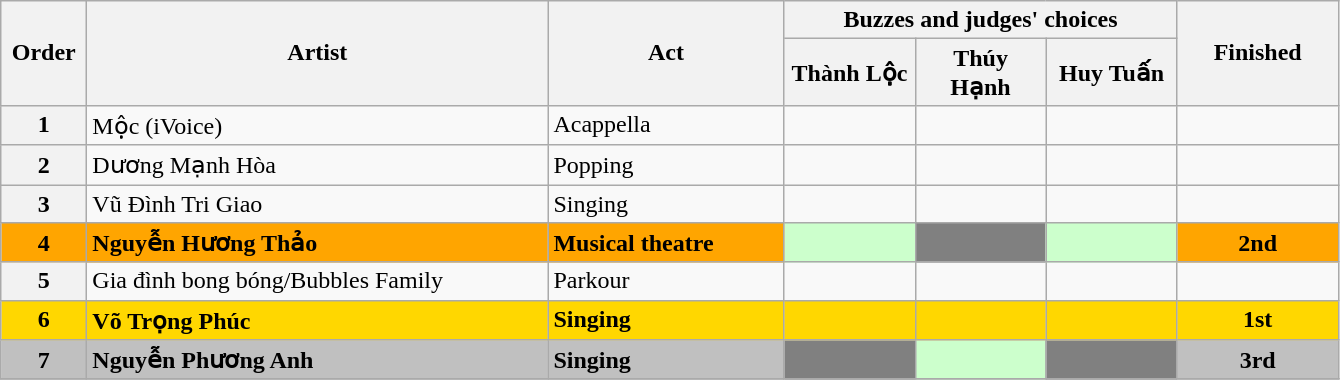<table class="wikitable sortable">
<tr>
<th rowspan=2 width="50">Order</th>
<th rowspan=2 width="300">Artist</th>
<th rowspan=2 width="150">Act</th>
<th colspan=3 width="240">Buzzes and judges' choices</th>
<th rowspan=2 width="100">Finished</th>
</tr>
<tr>
<th width=80>Thành Lộc</th>
<th width=80>Thúy Hạnh</th>
<th width=80>Huy Tuấn</th>
</tr>
<tr>
<th>1</th>
<td>Mộc (iVoice)</td>
<td>Acappella</td>
<td></td>
<td></td>
<td></td>
<td></td>
</tr>
<tr>
<th>2</th>
<td>Dương Mạnh Hòa</td>
<td>Popping</td>
<td></td>
<td></td>
<td></td>
<td></td>
</tr>
<tr>
<th>3</th>
<td>Vũ Đình Tri Giao</td>
<td>Singing</td>
<td></td>
<td></td>
<td></td>
<td></td>
</tr>
<tr>
<td align=center bgcolor=orange><strong>4</strong></td>
<td bgcolor=orange><strong>Nguyễn Hương Thảo</strong></td>
<td bgcolor=orange><strong>Musical theatre</strong></td>
<td align=center bgcolor="#cfc"></td>
<td align=center bgcolor=gray></td>
<td align=center bgcolor="#cfc"></td>
<td align=center bgcolor=orange><strong>2nd</strong></td>
</tr>
<tr>
<th>5</th>
<td>Gia đình bong bóng/Bubbles Family</td>
<td>Parkour</td>
<td></td>
<td></td>
<td></td>
<td></td>
</tr>
<tr>
<td align=center bgcolor=gold><strong>6</strong></td>
<td bgcolor=gold><strong>Võ Trọng Phúc</strong></td>
<td bgcolor=gold><strong>Singing</strong></td>
<td align=center bgcolor=gold></td>
<td align=center bgcolor=gold></td>
<td align=center bgcolor=gold></td>
<td align=center bgcolor=gold><strong>1st</strong></td>
</tr>
<tr>
<td align=center bgcolor=silver><strong>7</strong></td>
<td bgcolor=silver><strong>Nguyễn Phương Anh</strong></td>
<td bgcolor=silver><strong>Singing</strong></td>
<td align=center bgcolor=gray></td>
<td align=center bgcolor="#cfc"></td>
<td align=center bgcolor="gray"></td>
<td align=center bgcolor=silver><strong>3rd</strong></td>
</tr>
<tr>
</tr>
</table>
